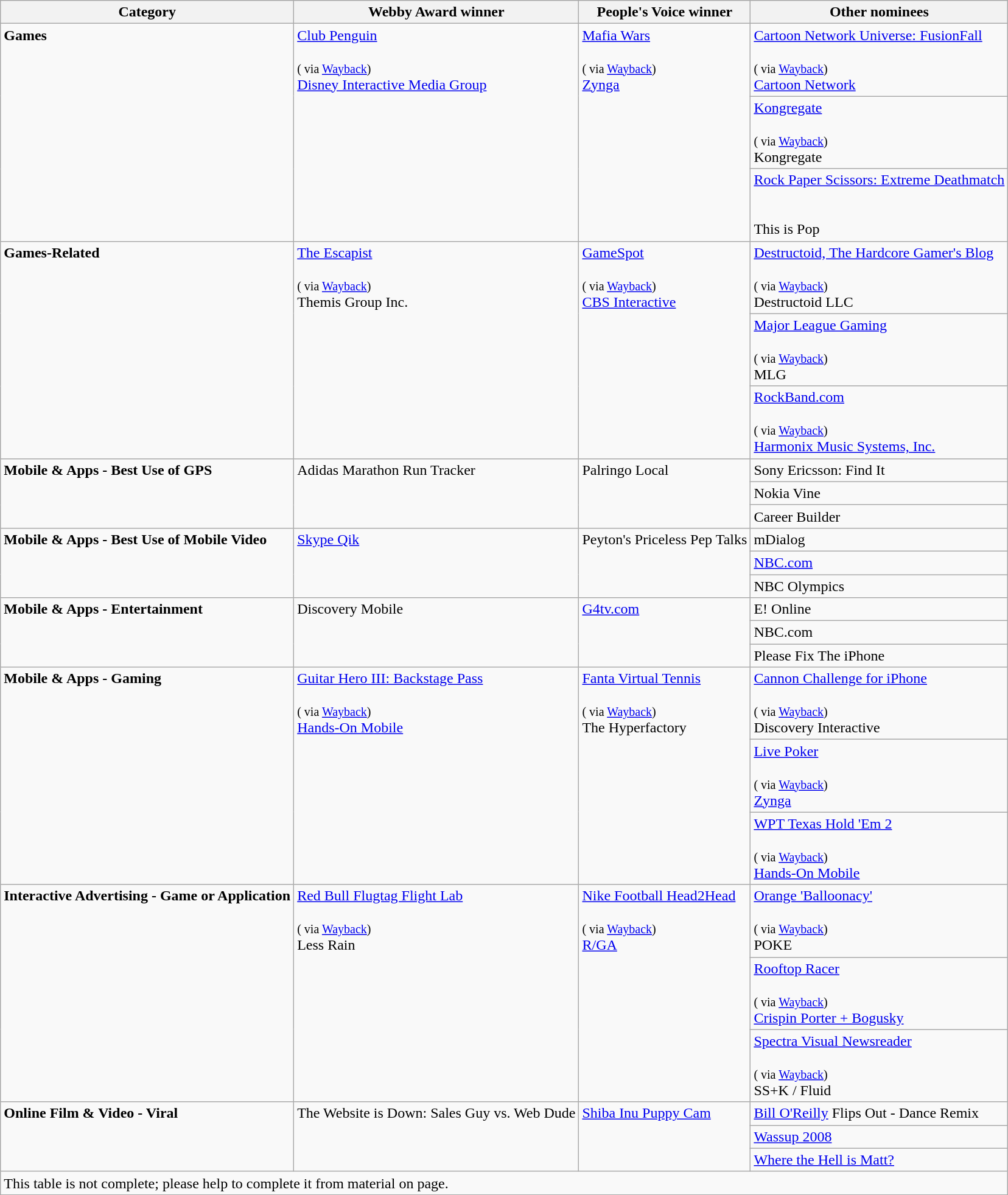<table class="wikitable">
<tr>
<th>Category</th>
<th>Webby Award winner</th>
<th>People's Voice winner</th>
<th>Other nominees</th>
</tr>
<tr valign="top">
<td rowspan="3"><strong>Games</strong></td>
<td rowspan="3"><a href='#'>Club Penguin</a><br><br><small>( via <a href='#'>Wayback</a>)</small><br>
<a href='#'>Disney Interactive Media Group</a></td>
<td rowspan="3"><a href='#'>Mafia Wars</a><br><br><small>( via <a href='#'>Wayback</a>)</small><br>
<a href='#'>Zynga</a></td>
<td><a href='#'>Cartoon Network Universe: FusionFall</a><br><br><small>( via <a href='#'>Wayback</a>)</small><br>
<a href='#'>Cartoon Network</a></td>
</tr>
<tr valign="top">
<td><a href='#'>Kongregate</a><br><br><small>( via <a href='#'>Wayback</a>)</small><br>
Kongregate</td>
</tr>
<tr valign="top">
<td><a href='#'>Rock Paper Scissors: Extreme Deathmatch</a><br><br><small></small><br>
This is Pop</td>
</tr>
<tr valign="top">
<td rowspan="3"><strong>Games-Related</strong></td>
<td rowspan="3"><a href='#'>The Escapist</a><br><br><small>( via <a href='#'>Wayback</a>)</small><br>
Themis Group Inc.</td>
<td rowspan="3"><a href='#'>GameSpot</a><br><br><small>( via <a href='#'>Wayback</a>)</small><br>
<a href='#'>CBS Interactive</a></td>
<td><a href='#'>Destructoid, The Hardcore Gamer's Blog</a><br><br><small>( via <a href='#'>Wayback</a>)</small><br>
Destructoid LLC</td>
</tr>
<tr valign="top">
<td><a href='#'>Major League Gaming</a><br><br><small>( via <a href='#'>Wayback</a>)</small><br>
MLG</td>
</tr>
<tr valign="top">
<td><a href='#'>RockBand.com</a><br><br><small>( via <a href='#'>Wayback</a>)</small><br>
<a href='#'>Harmonix Music Systems, Inc.</a></td>
</tr>
<tr valign="top">
<td rowspan="3"><strong>Mobile & Apps - Best Use of GPS</strong></td>
<td rowspan="3">Adidas Marathon Run Tracker</td>
<td rowspan="3">Palringo Local</td>
<td>Sony Ericsson: Find It<br></td>
</tr>
<tr valign="top">
<td>Nokia Vine<br></td>
</tr>
<tr valign="top">
<td>Career Builder</td>
</tr>
<tr valign="top">
<td rowspan="3"><strong>Mobile & Apps - Best Use of Mobile Video</strong></td>
<td rowspan="3"><a href='#'>Skype Qik</a></td>
<td rowspan="3">Peyton's Priceless Pep Talks</td>
<td>mDialog<br></td>
</tr>
<tr valign="top">
<td><a href='#'>NBC.com</a><br></td>
</tr>
<tr valign="top">
<td>NBC Olympics</td>
</tr>
<tr valign="top">
<td rowspan="3"><strong>Mobile & Apps - Entertainment</strong></td>
<td rowspan="3">Discovery Mobile</td>
<td rowspan="3"><a href='#'>G4tv.com</a></td>
<td>E! Online<br></td>
</tr>
<tr valign="top">
<td>NBC.com<br></td>
</tr>
<tr valign="top">
<td>Please Fix The iPhone</td>
</tr>
<tr valign="top">
<td rowspan="3"><strong>Mobile & Apps - Gaming</strong></td>
<td rowspan="3"><a href='#'>Guitar Hero III: Backstage Pass</a><br><br><small>( via <a href='#'>Wayback</a>)</small><br>
<a href='#'>Hands-On Mobile</a></td>
<td rowspan="3"><a href='#'>Fanta Virtual Tennis</a><br><br><small>( via <a href='#'>Wayback</a>)</small><br>
The Hyperfactory</td>
<td><a href='#'>Cannon Challenge for iPhone</a><br><br><small>( via <a href='#'>Wayback</a>)</small><br>
Discovery Interactive</td>
</tr>
<tr valign="top">
<td><a href='#'>Live Poker</a><br><br><small>( via <a href='#'>Wayback</a>)</small><br>
<a href='#'>Zynga</a></td>
</tr>
<tr valign="top">
<td><a href='#'>WPT Texas Hold 'Em 2</a><br><br><small>( via <a href='#'>Wayback</a>)</small><br>
<a href='#'>Hands-On Mobile</a></td>
</tr>
<tr valign="top">
<td rowspan="3"><strong>Interactive Advertising - Game or Application</strong></td>
<td rowspan="3"><a href='#'>Red Bull Flugtag Flight Lab</a><br><br><small>( via <a href='#'>Wayback</a>)</small><br>
Less Rain</td>
<td rowspan="3"><a href='#'>Nike Football Head2Head</a><br><br><small>( via <a href='#'>Wayback</a>)</small><br>
<a href='#'>R/GA</a></td>
<td><a href='#'>Orange 'Balloonacy'</a><br><br><small>( via <a href='#'>Wayback</a>)</small><br>
POKE</td>
</tr>
<tr valign="top">
<td><a href='#'>Rooftop Racer</a><br><br><small>( via <a href='#'>Wayback</a>)</small><br>
<a href='#'>Crispin Porter + Bogusky</a></td>
</tr>
<tr valign="top">
<td><a href='#'>Spectra Visual Newsreader</a><br><br><small>( via <a href='#'>Wayback</a>)</small><br>
SS+K / Fluid</td>
</tr>
<tr valign="top">
<td rowspan="3"><strong>Online Film & Video - Viral</strong></td>
<td rowspan="3">The Website is Down: Sales Guy vs. Web Dude</td>
<td rowspan="3"><a href='#'>Shiba Inu Puppy Cam</a></td>
<td><a href='#'>Bill O'Reilly</a> Flips Out - Dance Remix</td>
</tr>
<tr valign="top">
<td><a href='#'>Wassup 2008</a></td>
</tr>
<tr valign="top">
<td><a href='#'>Where the Hell is Matt?</a></td>
</tr>
<tr>
<td colspan=4>This table is not complete; please help to complete it from material on  page.</td>
</tr>
</table>
